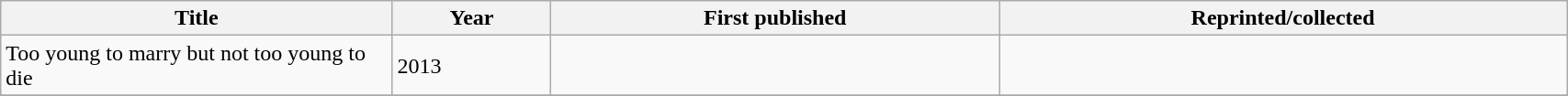<table class='wikitable sortable' width='90%'>
<tr>
<th width=25%>Title</th>
<th>Year</th>
<th>First published</th>
<th>Reprinted/collected</th>
</tr>
<tr>
<td>Too young to marry but not too young to die</td>
<td>2013</td>
<td></td>
<td></td>
</tr>
<tr>
</tr>
</table>
